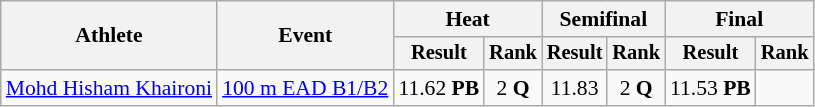<table class="wikitable" style="font-size:90%">
<tr>
<th rowspan="2">Athlete</th>
<th rowspan="2">Event</th>
<th colspan="2">Heat</th>
<th colspan="2">Semifinal</th>
<th colspan="2">Final</th>
</tr>
<tr style="font-size:95%">
<th>Result</th>
<th>Rank</th>
<th>Result</th>
<th>Rank</th>
<th>Result</th>
<th>Rank</th>
</tr>
<tr align=center>
<td align=left><a href='#'>Mohd Hisham Khaironi</a></td>
<td align=left><a href='#'>100 m EAD B1/B2</a></td>
<td>11.62 <strong>PB</strong></td>
<td>2 <strong>Q</strong></td>
<td>11.83</td>
<td>2 <strong>Q</strong></td>
<td>11.53 <strong>PB</strong></td>
<td></td>
</tr>
</table>
